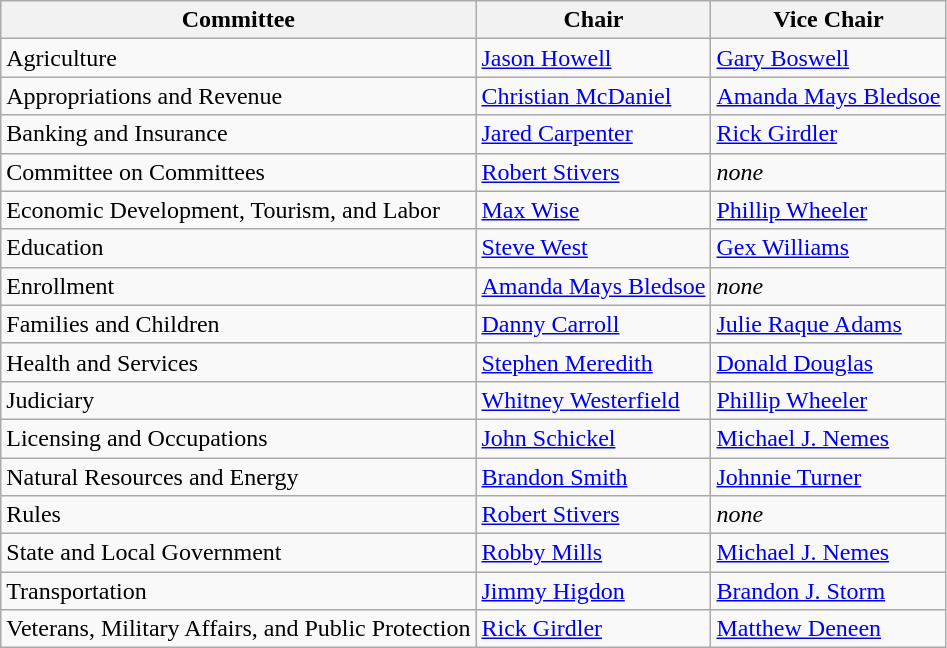<table class="wikitable">
<tr>
<th>Committee</th>
<th>Chair</th>
<th>Vice Chair</th>
</tr>
<tr>
<td>Agriculture</td>
<td><a href='#'>Jason Howell</a></td>
<td><a href='#'>Gary Boswell</a></td>
</tr>
<tr>
<td>Appropriations and Revenue</td>
<td><a href='#'>Christian McDaniel</a></td>
<td><a href='#'>Amanda Mays Bledsoe</a></td>
</tr>
<tr>
<td>Banking and Insurance</td>
<td><a href='#'>Jared Carpenter</a></td>
<td><a href='#'>Rick Girdler</a></td>
</tr>
<tr>
<td>Committee on Committees</td>
<td><a href='#'>Robert Stivers</a></td>
<td><em>none</em></td>
</tr>
<tr>
<td>Economic Development, Tourism, and Labor</td>
<td><a href='#'>Max Wise</a></td>
<td><a href='#'>Phillip Wheeler</a></td>
</tr>
<tr>
<td>Education</td>
<td><a href='#'>Steve West</a></td>
<td><a href='#'>Gex Williams</a></td>
</tr>
<tr>
<td>Enrollment</td>
<td><a href='#'>Amanda Mays Bledsoe</a></td>
<td><em>none</em></td>
</tr>
<tr>
<td>Families and Children</td>
<td><a href='#'>Danny Carroll</a></td>
<td><a href='#'>Julie Raque Adams</a></td>
</tr>
<tr>
<td>Health and Services</td>
<td><a href='#'>Stephen Meredith</a></td>
<td><a href='#'>Donald Douglas</a></td>
</tr>
<tr>
<td>Judiciary</td>
<td><a href='#'>Whitney Westerfield</a></td>
<td><a href='#'>Phillip Wheeler</a></td>
</tr>
<tr>
<td>Licensing and Occupations</td>
<td><a href='#'>John Schickel</a></td>
<td><a href='#'>Michael J. Nemes</a></td>
</tr>
<tr>
<td>Natural Resources and Energy</td>
<td><a href='#'>Brandon Smith</a></td>
<td><a href='#'>Johnnie Turner</a></td>
</tr>
<tr>
<td>Rules</td>
<td><a href='#'>Robert Stivers</a></td>
<td><em>none</em></td>
</tr>
<tr>
<td>State and Local Government</td>
<td><a href='#'>Robby Mills</a></td>
<td><a href='#'>Michael J. Nemes</a></td>
</tr>
<tr>
<td>Transportation</td>
<td><a href='#'>Jimmy Higdon</a></td>
<td><a href='#'>Brandon J. Storm</a></td>
</tr>
<tr>
<td>Veterans, Military Affairs, and Public Protection</td>
<td><a href='#'>Rick Girdler</a></td>
<td><a href='#'>Matthew Deneen</a></td>
</tr>
</table>
